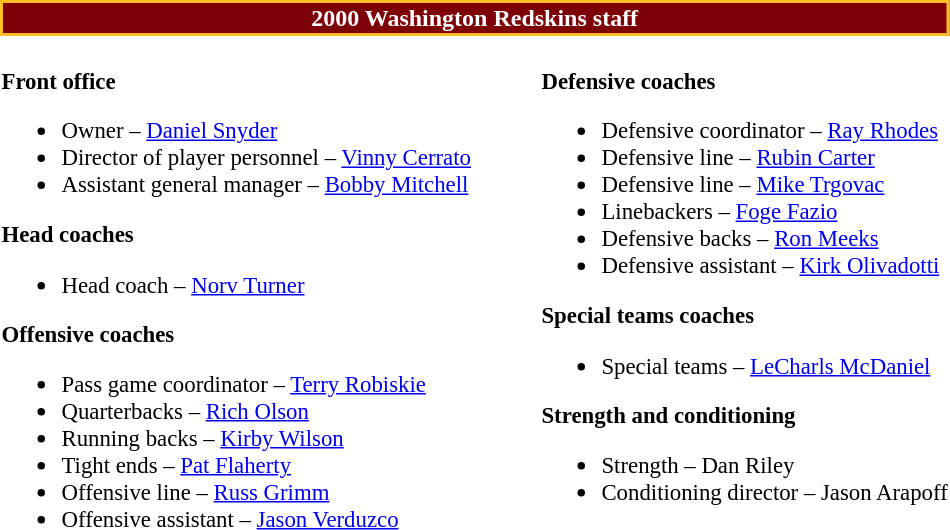<table class="toccolours" style="text-align: left;">
<tr>
<th colspan="7" style="background:#7d0008; color:#fff; border:2px solid #ffbe26; text-align:center;"><strong>2000 Washington Redskins staff</strong></th>
</tr>
<tr>
<td style="font-size:95%; vertical-align:top;"><br><strong>Front office</strong><ul><li>Owner – <a href='#'>Daniel Snyder</a></li><li>Director of player personnel – <a href='#'>Vinny Cerrato</a></li><li>Assistant general manager – <a href='#'>Bobby Mitchell</a></li></ul><strong>Head coaches</strong><ul><li>Head coach – <a href='#'>Norv Turner</a></li></ul><strong>Offensive coaches</strong><ul><li>Pass game coordinator – <a href='#'>Terry Robiskie</a></li><li>Quarterbacks – <a href='#'>Rich Olson</a></li><li>Running backs – <a href='#'>Kirby Wilson</a></li><li>Tight ends – <a href='#'>Pat Flaherty</a></li><li>Offensive line – <a href='#'>Russ Grimm</a></li><li>Offensive assistant – <a href='#'>Jason Verduzco</a></li></ul></td>
<td width="35"> </td>
<td valign="top"></td>
<td style="font-size:95%; vertical-align:top;"><br><strong>Defensive coaches</strong><ul><li>Defensive coordinator – <a href='#'>Ray Rhodes</a></li><li>Defensive line – <a href='#'>Rubin Carter</a></li><li>Defensive line – <a href='#'>Mike Trgovac</a></li><li>Linebackers – <a href='#'>Foge Fazio</a></li><li>Defensive backs – <a href='#'>Ron Meeks</a></li><li>Defensive assistant – <a href='#'>Kirk Olivadotti</a></li></ul><strong>Special teams coaches</strong><ul><li>Special teams – <a href='#'>LeCharls McDaniel</a></li></ul><strong>Strength and conditioning</strong><ul><li>Strength – Dan Riley</li><li>Conditioning director – Jason Arapoff</li></ul></td>
</tr>
</table>
